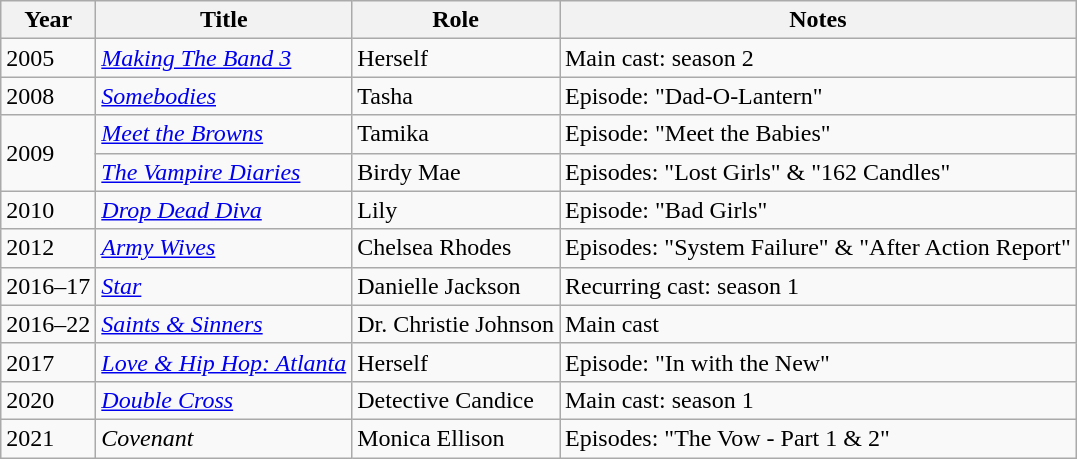<table class="wikitable sortable">
<tr>
<th>Year</th>
<th>Title</th>
<th>Role</th>
<th class="unsortable">Notes</th>
</tr>
<tr>
<td>2005</td>
<td><em> <a href='#'>Making The Band 3</a></em></td>
<td>Herself</td>
<td>Main cast: season 2</td>
</tr>
<tr>
<td>2008</td>
<td><em> <a href='#'>Somebodies</a></em></td>
<td>Tasha</td>
<td>Episode: "Dad-O-Lantern"</td>
</tr>
<tr>
<td rowspan="2">2009</td>
<td><em> <a href='#'>Meet the Browns</a></em></td>
<td>Tamika</td>
<td>Episode: "Meet the Babies"</td>
</tr>
<tr>
<td><em> <a href='#'>The Vampire Diaries</a></em></td>
<td>Birdy Mae</td>
<td>Episodes: "Lost Girls" & "162 Candles"</td>
</tr>
<tr>
<td>2010</td>
<td><em> <a href='#'>Drop Dead Diva</a></em></td>
<td>Lily</td>
<td>Episode: "Bad Girls"</td>
</tr>
<tr>
<td>2012</td>
<td><em><a href='#'>Army Wives</a></em></td>
<td>Chelsea Rhodes</td>
<td>Episodes: "System Failure" & "After Action Report"</td>
</tr>
<tr>
<td>2016–17</td>
<td><em><a href='#'>Star</a></em></td>
<td>Danielle Jackson</td>
<td>Recurring cast: season 1</td>
</tr>
<tr>
<td>2016–22</td>
<td><em> <a href='#'>Saints & Sinners</a></em></td>
<td>Dr. Christie Johnson</td>
<td>Main cast</td>
</tr>
<tr>
<td>2017</td>
<td><em><a href='#'>Love & Hip Hop: Atlanta</a></em></td>
<td>Herself</td>
<td>Episode: "In with the New"</td>
</tr>
<tr>
<td>2020</td>
<td><em><a href='#'>Double Cross</a></em></td>
<td>Detective Candice</td>
<td>Main cast: season 1</td>
</tr>
<tr>
<td>2021</td>
<td><em>Covenant</em></td>
<td>Monica Ellison</td>
<td>Episodes: "The Vow - Part 1 & 2"</td>
</tr>
</table>
